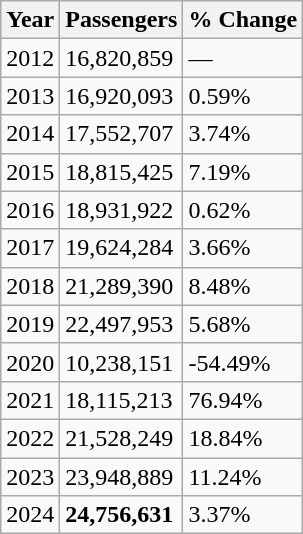<table class="wikitable">
<tr>
<th>Year</th>
<th>Passengers</th>
<th>% Change</th>
</tr>
<tr>
<td>2012</td>
<td>16,820,859</td>
<td>—</td>
</tr>
<tr>
<td>2013</td>
<td>16,920,093</td>
<td>0.59%</td>
</tr>
<tr>
<td>2014</td>
<td>17,552,707</td>
<td>3.74%</td>
</tr>
<tr>
<td>2015</td>
<td>18,815,425</td>
<td>7.19%</td>
</tr>
<tr>
<td>2016</td>
<td>18,931,922</td>
<td>0.62%</td>
</tr>
<tr>
<td>2017</td>
<td>19,624,284</td>
<td>3.66%</td>
</tr>
<tr>
<td>2018</td>
<td>21,289,390</td>
<td>8.48%</td>
</tr>
<tr>
<td>2019</td>
<td>22,497,953</td>
<td>5.68%</td>
</tr>
<tr>
<td>2020</td>
<td>10,238,151</td>
<td>-54.49%</td>
</tr>
<tr>
<td>2021</td>
<td>18,115,213</td>
<td>76.94%</td>
</tr>
<tr>
<td>2022</td>
<td>21,528,249</td>
<td>18.84%</td>
</tr>
<tr>
<td>2023</td>
<td>23,948,889</td>
<td>11.24%</td>
</tr>
<tr>
<td>2024</td>
<td><strong>24,756,631</strong></td>
<td>3.37%</td>
</tr>
</table>
